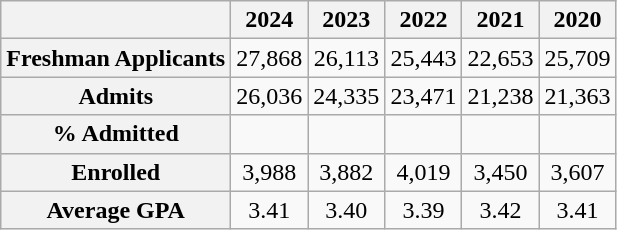<table class="wikitable" style="text-align:center">
<tr>
<th></th>
<th>2024 </th>
<th>2023 </th>
<th>2022 </th>
<th>2021 </th>
<th>2020 </th>
</tr>
<tr>
<th>Freshman Applicants</th>
<td>27,868</td>
<td>26,113</td>
<td>25,443</td>
<td>22,653</td>
<td>25,709</td>
</tr>
<tr>
<th>Admits</th>
<td>26,036</td>
<td>24,335</td>
<td>23,471</td>
<td>21,238</td>
<td>21,363</td>
</tr>
<tr>
<th>% Admitted</th>
<td></td>
<td></td>
<td></td>
<td></td>
<td></td>
</tr>
<tr>
<th>Enrolled</th>
<td>3,988</td>
<td>3,882</td>
<td>4,019</td>
<td>3,450</td>
<td>3,607</td>
</tr>
<tr>
<th>Average GPA</th>
<td>3.41</td>
<td>3.40</td>
<td>3.39</td>
<td>3.42</td>
<td>3.41</td>
</tr>
</table>
